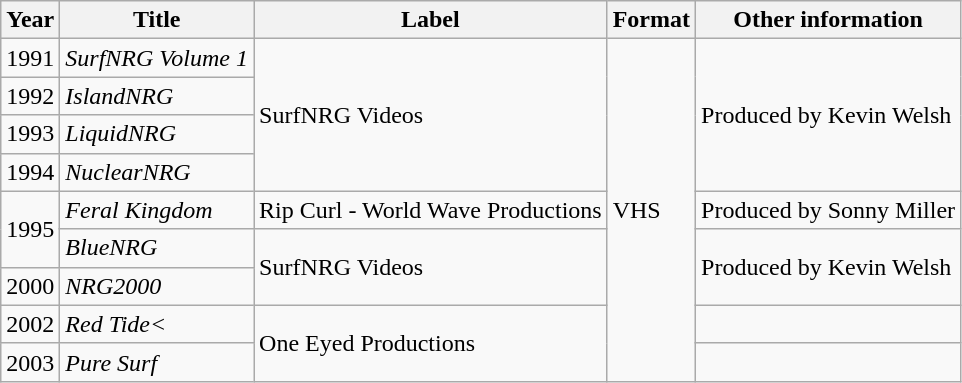<table class="wikitable">
<tr>
<th>Year</th>
<th>Title</th>
<th>Label</th>
<th>Format</th>
<th>Other information</th>
</tr>
<tr>
<td>1991</td>
<td><em>SurfNRG Volume 1</em></td>
<td rowspan="4">SurfNRG Videos</td>
<td rowspan="9">VHS</td>
<td rowspan="4">Produced by Kevin Welsh</td>
</tr>
<tr>
<td>1992</td>
<td><em>IslandNRG</em></td>
</tr>
<tr>
<td>1993</td>
<td><em>LiquidNRG</em></td>
</tr>
<tr>
<td>1994</td>
<td><em>NuclearNRG</em></td>
</tr>
<tr>
<td rowspan="2">1995</td>
<td><em>Feral Kingdom</em></td>
<td>Rip Curl - World Wave Productions</td>
<td>Produced by Sonny Miller</td>
</tr>
<tr>
<td><em>BlueNRG</em></td>
<td rowspan="2">SurfNRG Videos</td>
<td rowspan="2">Produced by Kevin Welsh</td>
</tr>
<tr>
<td>2000</td>
<td><em>NRG2000</em></td>
</tr>
<tr>
<td>2002</td>
<td><em>Red Tide<</em></td>
<td rowspan="2">One Eyed Productions</td>
<td></td>
</tr>
<tr>
<td>2003</td>
<td><em>Pure Surf</em></td>
<td></td>
</tr>
</table>
